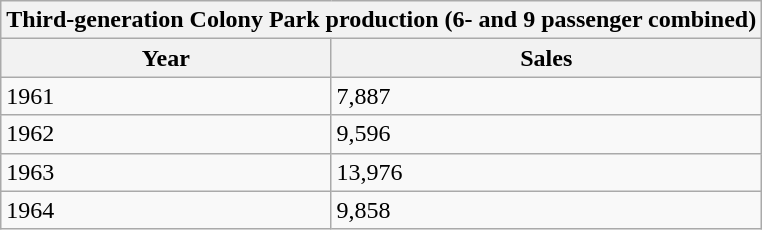<table class="wikitable">
<tr>
<th colspan="2">Third-generation Colony Park production  (6- and 9 passenger combined)</th>
</tr>
<tr>
<th>Year</th>
<th>Sales</th>
</tr>
<tr>
<td>1961</td>
<td>7,887</td>
</tr>
<tr>
<td>1962</td>
<td>9,596</td>
</tr>
<tr>
<td>1963</td>
<td>13,976</td>
</tr>
<tr>
<td>1964</td>
<td>9,858</td>
</tr>
</table>
